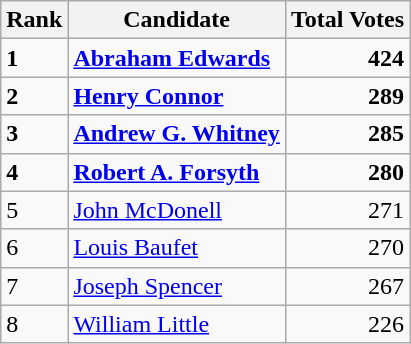<table class="wikitable">
<tr>
<th>Rank</th>
<th>Candidate</th>
<th>Total Votes</th>
</tr>
<tr>
<td><strong>1</strong></td>
<td><a href='#'><strong>Abraham Edwards</strong></a></td>
<td style="text-align:right;"><strong>424</strong></td>
</tr>
<tr>
<td><strong>2</strong></td>
<td><a href='#'><strong>Henry Connor</strong></a></td>
<td style="text-align:right;"><strong>289</strong></td>
</tr>
<tr>
<td><strong>3</strong></td>
<td><strong><a href='#'>Andrew G. Whitney</a></strong></td>
<td style="text-align:right;"><strong>285</strong></td>
</tr>
<tr>
<td><strong>4</strong></td>
<td><strong><a href='#'>Robert A. Forsyth</a></strong></td>
<td style="text-align:right;"><strong>280</strong></td>
</tr>
<tr>
<td>5</td>
<td><a href='#'>John McDonell</a></td>
<td style="text-align:right;">271</td>
</tr>
<tr>
<td>6</td>
<td><a href='#'>Louis Baufet</a></td>
<td style="text-align:right;">270</td>
</tr>
<tr>
<td>7</td>
<td><a href='#'>Joseph Spencer</a></td>
<td style="text-align:right;">267</td>
</tr>
<tr>
<td>8</td>
<td><a href='#'>William Little</a></td>
<td style="text-align:right;">226</td>
</tr>
</table>
